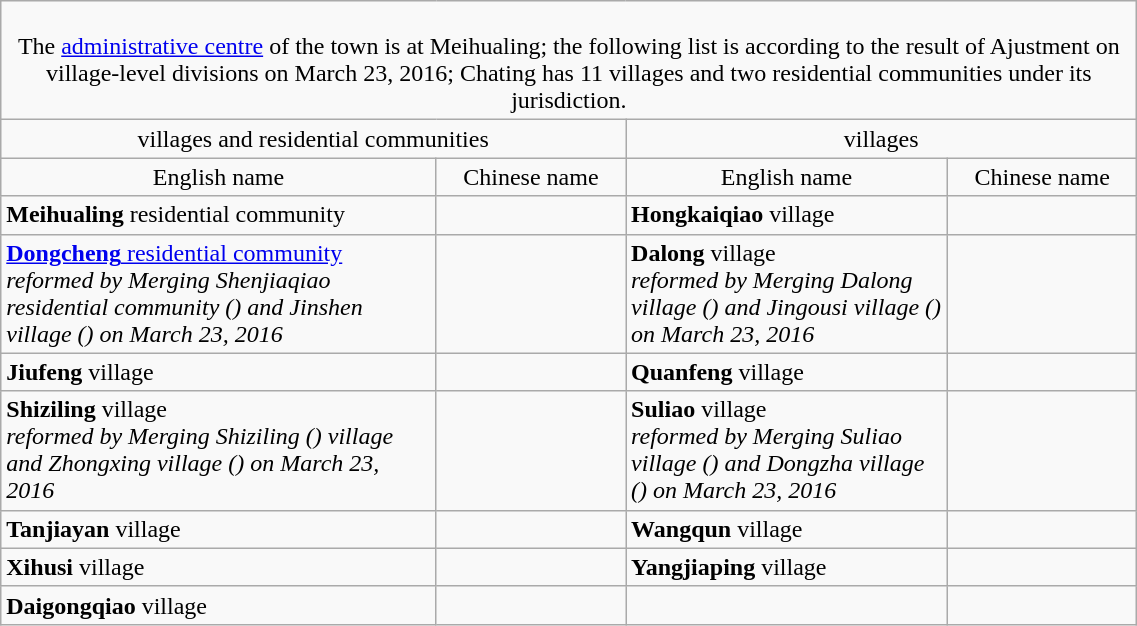<table class="wikitable" | align=center colspan=2 width="60%">
<tr align=center>
<td colspan=4 width="60%"><br>The <a href='#'>administrative centre</a> of the town is at Meihualing; the following list is according to the result of Ajustment on village-level divisions on March 23, 2016; Chating has 11 villages and two residential communities under its jurisdiction.</td>
</tr>
<tr align=center>
<td align=center colspan=2 width="33%">villages and residential communities</td>
<td align=center colspan=2 width="27%">villages</td>
</tr>
<tr align=center>
<td width="23%">English name</td>
<td>Chinese name</td>
<td width="17%">English name</td>
<td>Chinese name</td>
</tr>
<tr align=left>
<td><strong>Meihualing</strong> residential community</td>
<td></td>
<td><strong>Hongkaiqiao</strong> village</td>
<td></td>
</tr>
<tr align=left>
<td><a href='#'><strong>Dongcheng</strong> residential community</a><br><em>reformed by Merging Shenjiaqiao residential community () and Jinshen village () on March 23, 2016</em></td>
<td></td>
<td><strong>Dalong</strong> village<br><em>reformed by Merging Dalong village () and Jingousi village () on March 23, 2016</em></td>
<td></td>
</tr>
<tr align=left>
<td><strong>Jiufeng</strong> village</td>
<td></td>
<td><strong>Quanfeng</strong> village</td>
<td></td>
</tr>
<tr align=left>
<td><strong>Shiziling</strong> village<br><em>reformed by Merging Shiziling () village and Zhongxing village () on March 23, 2016</em></td>
<td></td>
<td><strong>Suliao</strong> village<br> <em>reformed by Merging Suliao village () and Dongzha village () on March 23, 2016</em></td>
<td></td>
</tr>
<tr align=left>
<td><strong>Tanjiayan</strong> village</td>
<td></td>
<td><strong>Wangqun</strong> village</td>
<td></td>
</tr>
<tr align=left>
<td><strong>Xihusi</strong> village</td>
<td></td>
<td><strong>Yangjiaping</strong> village</td>
<td></td>
</tr>
<tr align=left>
<td><strong>Daigongqiao</strong> village</td>
<td></td>
<td></td>
<td></td>
</tr>
</table>
